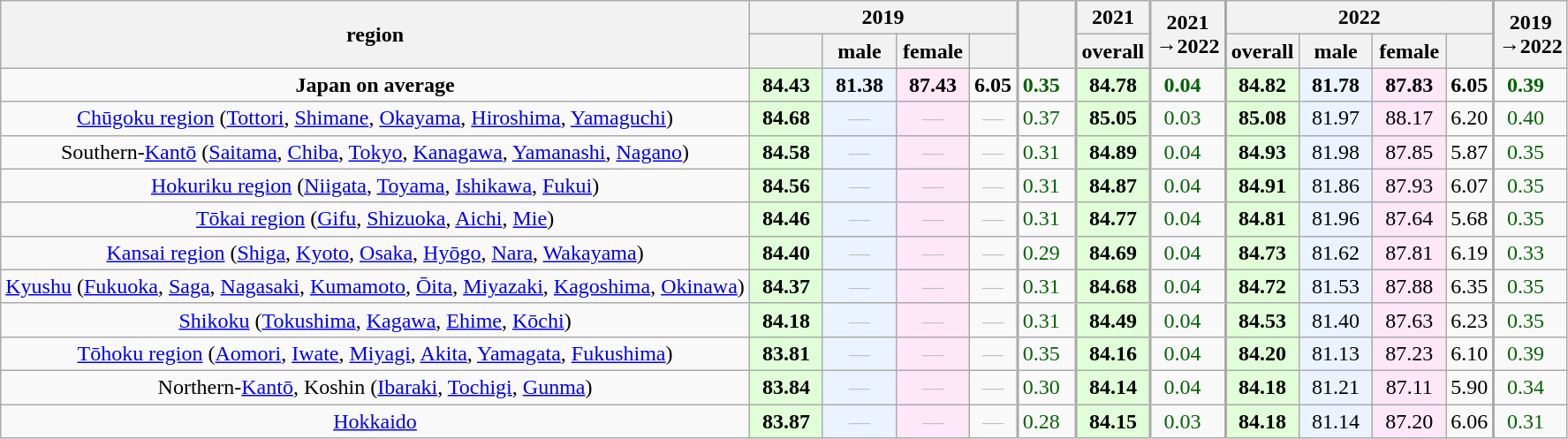<table class="wikitable sortable mw-datatable static-row-numbers sort-under col1left col6right col8right col13right" style="text-align:center;">
<tr>
<th rowspan=2 style="vertical-align:middle;">region</th>
<th colspan=4>2019</th>
<th rowspan=2 style="vertical-align:middle;border-left-width:2px;"></th>
<th style="border-left-width:2px;">2021</th>
<th rowspan=2 style="vertical-align:middle;border-left-width:2px;">2021<br>→2022</th>
<th colspan=4 style="border-left-width:2px;">2022</th>
<th rowspan=2 style="vertical-align:middle;border-left-width:2px;">2019<br>→2022</th>
</tr>
<tr>
<th style="vertical-align:middle;min-width:3em;"></th>
<th style="vertical-align:middle;min-width:3em;">male</th>
<th style="vertical-align:middle;min-width:3em;">female</th>
<th></th>
<th style="vertical-align:middle;min-width:3em;border-left-width:2px;">overall</th>
<th style="vertical-align:middle;min-width:3em;border-left-width:2px;">overall</th>
<th style="vertical-align:middle;min-width:3em;">male</th>
<th style="vertical-align:middle;min-width:3em;">female</th>
<th></th>
</tr>
<tr class=static-row-header>
<td><strong>Japan on average</strong></td>
<td style="background:#e0ffd8;"><strong>84.43</strong></td>
<td style="background:#eaf3ff;"><strong>81.38</strong></td>
<td style="background:#fee7f6;"><strong>87.43</strong></td>
<td><strong>6.05</strong></td>
<td style="padding-right:1.5ex;color:darkgreen;border-left-width:2px;"><strong>0.35</strong></td>
<td style="background:#e0ffd8;border-left-width:2px;"><strong>84.78</strong></td>
<td style="padding-right:1.5ex;color:darkgreen;border-left-width:2px;"><strong>0.04</strong></td>
<td style="background:#e0ffd8;border-left-width:2px;"><strong>84.82</strong></td>
<td style="background:#eaf3ff;"><strong>81.78</strong></td>
<td style="background:#fee7f6;"><strong>87.83</strong></td>
<td><strong>6.05</strong></td>
<td style="padding-right:1.5ex;color:darkgreen;border-left-width:2px;"><strong>0.39</strong></td>
</tr>
<tr>
<td><a href='#'>Chūgoku region</a> (<a href='#'>Tottori</a>, <a href='#'>Shimane</a>, <a href='#'>Okayama</a>, <a href='#'>Hiroshima</a>, <a href='#'>Yamaguchi</a>)</td>
<td style="background:#e0ffd8;"><strong>84.68</strong></td>
<td style="background:#eaf3ff;color:silver;">—</td>
<td style="background:#fee7f6;color:silver;">—</td>
<td style="color:silver;">—</td>
<td style="padding-right:1.5ex;color:darkgreen;border-left-width:2px;">0.37</td>
<td style="background:#e0ffd8;border-left-width:2px;"><strong>85.05</strong></td>
<td style="padding-right:1.5ex;color:darkgreen;border-left-width:2px;">0.03</td>
<td style="background:#e0ffd8;border-left-width:2px;"><strong>85.08</strong></td>
<td style="background:#eaf3ff;">81.97</td>
<td style="background:#fee7f6;">88.17</td>
<td>6.20</td>
<td style="padding-right:1.5ex;color:darkgreen;border-left-width:2px;">0.40</td>
</tr>
<tr>
<td>Southern-<a href='#'>Kantō</a> (<a href='#'>Saitama</a>, <a href='#'>Chiba</a>, <a href='#'>Tokyo</a>, <a href='#'>Kanagawa</a>, <a href='#'>Yamanashi</a>, <a href='#'>Nagano</a>)</td>
<td style="background:#e0ffd8;"><strong>84.58</strong></td>
<td style="background:#eaf3ff;color:silver;">—</td>
<td style="background:#fee7f6;color:silver;">—</td>
<td style="color:silver;">—</td>
<td style="padding-right:1.5ex;color:darkgreen;border-left-width:2px;">0.31</td>
<td style="background:#e0ffd8;border-left-width:2px;"><strong>84.89</strong></td>
<td style="padding-right:1.5ex;color:darkgreen;border-left-width:2px;">0.04</td>
<td style="background:#e0ffd8;border-left-width:2px;"><strong>84.93</strong></td>
<td style="background:#eaf3ff;">81.98</td>
<td style="background:#fee7f6;">87.85</td>
<td>5.87</td>
<td style="padding-right:1.5ex;color:darkgreen;border-left-width:2px;">0.35</td>
</tr>
<tr>
<td><a href='#'>Hokuriku region</a> (<a href='#'>Niigata</a>, <a href='#'>Toyama</a>, <a href='#'>Ishikawa</a>, <a href='#'>Fukui</a>)</td>
<td style="background:#e0ffd8;"><strong>84.56</strong></td>
<td style="background:#eaf3ff;color:silver;">—</td>
<td style="background:#fee7f6;color:silver;">—</td>
<td style="color:silver;">—</td>
<td style="padding-right:1.5ex;color:darkgreen;border-left-width:2px;">0.31</td>
<td style="background:#e0ffd8;border-left-width:2px;"><strong>84.87</strong></td>
<td style="padding-right:1.5ex;color:darkgreen;border-left-width:2px;">0.04</td>
<td style="background:#e0ffd8;border-left-width:2px;"><strong>84.91</strong></td>
<td style="background:#eaf3ff;">81.86</td>
<td style="background:#fee7f6;">87.93</td>
<td>6.07</td>
<td style="padding-right:1.5ex;color:darkgreen;border-left-width:2px;">0.35</td>
</tr>
<tr>
<td><a href='#'>Tōkai region</a> (<a href='#'>Gifu</a>, <a href='#'>Shizuoka</a>, <a href='#'>Aichi</a>, <a href='#'>Mie</a>)</td>
<td style="background:#e0ffd8;"><strong>84.46</strong></td>
<td style="background:#eaf3ff;color:silver;">—</td>
<td style="background:#fee7f6;color:silver;">—</td>
<td style="color:silver;">—</td>
<td style="padding-right:1.5ex;color:darkgreen;border-left-width:2px;">0.31</td>
<td style="background:#e0ffd8;border-left-width:2px;"><strong>84.77</strong></td>
<td style="padding-right:1.5ex;color:darkgreen;border-left-width:2px;">0.04</td>
<td style="background:#e0ffd8;border-left-width:2px;"><strong>84.81</strong></td>
<td style="background:#eaf3ff;">81.96</td>
<td style="background:#fee7f6;">87.64</td>
<td>5.68</td>
<td style="padding-right:1.5ex;color:darkgreen;border-left-width:2px;">0.35</td>
</tr>
<tr>
<td><a href='#'>Kansai region</a> (<a href='#'>Shiga</a>, <a href='#'>Kyoto</a>, <a href='#'>Osaka</a>, <a href='#'>Hyōgo</a>, <a href='#'>Nara</a>, <a href='#'>Wakayama</a>)</td>
<td style="background:#e0ffd8;"><strong>84.40</strong></td>
<td style="background:#eaf3ff;color:silver;">—</td>
<td style="background:#fee7f6;color:silver;">—</td>
<td style="color:silver;">—</td>
<td style="padding-right:1.5ex;color:darkgreen;border-left-width:2px;">0.29</td>
<td style="background:#e0ffd8;border-left-width:2px;"><strong>84.69</strong></td>
<td style="padding-right:1.5ex;color:darkgreen;border-left-width:2px;">0.04</td>
<td style="background:#e0ffd8;border-left-width:2px;"><strong>84.73</strong></td>
<td style="background:#eaf3ff;">81.62</td>
<td style="background:#fee7f6;">87.81</td>
<td>6.19</td>
<td style="padding-right:1.5ex;color:darkgreen;border-left-width:2px;">0.33</td>
</tr>
<tr>
<td><a href='#'>Kyushu</a> (<a href='#'>Fukuoka</a>, <a href='#'>Saga</a>, <a href='#'>Nagasaki</a>, <a href='#'>Kumamoto</a>, <a href='#'>Ōita</a>, <a href='#'>Miyazaki</a>, <a href='#'>Kagoshima</a>, <a href='#'>Okinawa</a>)</td>
<td style="background:#e0ffd8;"><strong>84.37</strong></td>
<td style="background:#eaf3ff;color:silver;">—</td>
<td style="background:#fee7f6;color:silver;">—</td>
<td style="color:silver;">—</td>
<td style="padding-right:1.5ex;color:darkgreen;border-left-width:2px;">0.31</td>
<td style="background:#e0ffd8;border-left-width:2px;"><strong>84.68</strong></td>
<td style="padding-right:1.5ex;color:darkgreen;border-left-width:2px;">0.04</td>
<td style="background:#e0ffd8;border-left-width:2px;"><strong>84.72</strong></td>
<td style="background:#eaf3ff;">81.53</td>
<td style="background:#fee7f6;">87.88</td>
<td>6.35</td>
<td style="padding-right:1.5ex;color:darkgreen;border-left-width:2px;">0.35</td>
</tr>
<tr>
<td><a href='#'>Shikoku</a> (<a href='#'>Tokushima</a>, <a href='#'>Kagawa</a>, <a href='#'>Ehime</a>, <a href='#'>Kōchi</a>)</td>
<td style="background:#e0ffd8;"><strong>84.18</strong></td>
<td style="background:#eaf3ff;color:silver;">—</td>
<td style="background:#fee7f6;color:silver;">—</td>
<td style="color:silver;">—</td>
<td style="padding-right:1.5ex;color:darkgreen;border-left-width:2px;">0.31</td>
<td style="background:#e0ffd8;border-left-width:2px;"><strong>84.49</strong></td>
<td style="padding-right:1.5ex;color:darkgreen;border-left-width:2px;">0.04</td>
<td style="background:#e0ffd8;border-left-width:2px;"><strong>84.53</strong></td>
<td style="background:#eaf3ff;">81.40</td>
<td style="background:#fee7f6;">87.63</td>
<td>6.23</td>
<td style="padding-right:1.5ex;color:darkgreen;border-left-width:2px;">0.35</td>
</tr>
<tr>
<td><a href='#'>Tōhoku region</a> (<a href='#'>Aomori</a>, <a href='#'>Iwate</a>, <a href='#'>Miyagi</a>, <a href='#'>Akita</a>, <a href='#'>Yamagata</a>, <a href='#'>Fukushima</a>)</td>
<td style="background:#e0ffd8;"><strong>83.81</strong></td>
<td style="background:#eaf3ff;color:silver;">—</td>
<td style="background:#fee7f6;color:silver;">—</td>
<td style="color:silver;">—</td>
<td style="padding-right:1.5ex;color:darkgreen;border-left-width:2px;">0.35</td>
<td style="background:#e0ffd8;border-left-width:2px;"><strong>84.16</strong></td>
<td style="padding-right:1.5ex;color:darkgreen;border-left-width:2px;">0.04</td>
<td style="background:#e0ffd8;border-left-width:2px;"><strong>84.20</strong></td>
<td style="background:#eaf3ff;">81.13</td>
<td style="background:#fee7f6;">87.23</td>
<td>6.10</td>
<td style="padding-right:1.5ex;color:darkgreen;border-left-width:2px;">0.39</td>
</tr>
<tr>
<td>Northern-<a href='#'>Kantō</a>, Koshin (<a href='#'>Ibaraki</a>, <a href='#'>Tochigi</a>, <a href='#'>Gunma</a>)</td>
<td style="background:#e0ffd8;"><strong>83.84</strong></td>
<td style="background:#eaf3ff;color:silver;">—</td>
<td style="background:#fee7f6;color:silver;">—</td>
<td style="color:silver;">—</td>
<td style="padding-right:1.5ex;color:darkgreen;border-left-width:2px;">0.30</td>
<td style="background:#e0ffd8;border-left-width:2px;"><strong>84.14</strong></td>
<td style="padding-right:1.5ex;color:darkgreen;border-left-width:2px;">0.04</td>
<td style="background:#e0ffd8;border-left-width:2px;"><strong>84.18</strong></td>
<td style="background:#eaf3ff;">81.21</td>
<td style="background:#fee7f6;">87.11</td>
<td>5.90</td>
<td style="padding-right:1.5ex;color:darkgreen;border-left-width:2px;">0.34</td>
</tr>
<tr>
<td><a href='#'>Hokkaido</a></td>
<td style="background:#e0ffd8;"><strong>83.87</strong></td>
<td style="background:#eaf3ff;color:silver;">—</td>
<td style="background:#fee7f6;color:silver;">—</td>
<td style="color:silver;">—</td>
<td style="padding-right:1.5ex;color:darkgreen;border-left-width:2px;">0.28</td>
<td style="background:#e0ffd8;border-left-width:2px;"><strong>84.15</strong></td>
<td style="padding-right:1.5ex;color:darkgreen;border-left-width:2px;">0.03</td>
<td style="background:#e0ffd8;border-left-width:2px;"><strong>84.18</strong></td>
<td style="background:#eaf3ff;">81.14</td>
<td style="background:#fee7f6;">87.20</td>
<td>6.06</td>
<td style="padding-right:1.5ex;color:darkgreen;border-left-width:2px;">0.31</td>
</tr>
</table>
